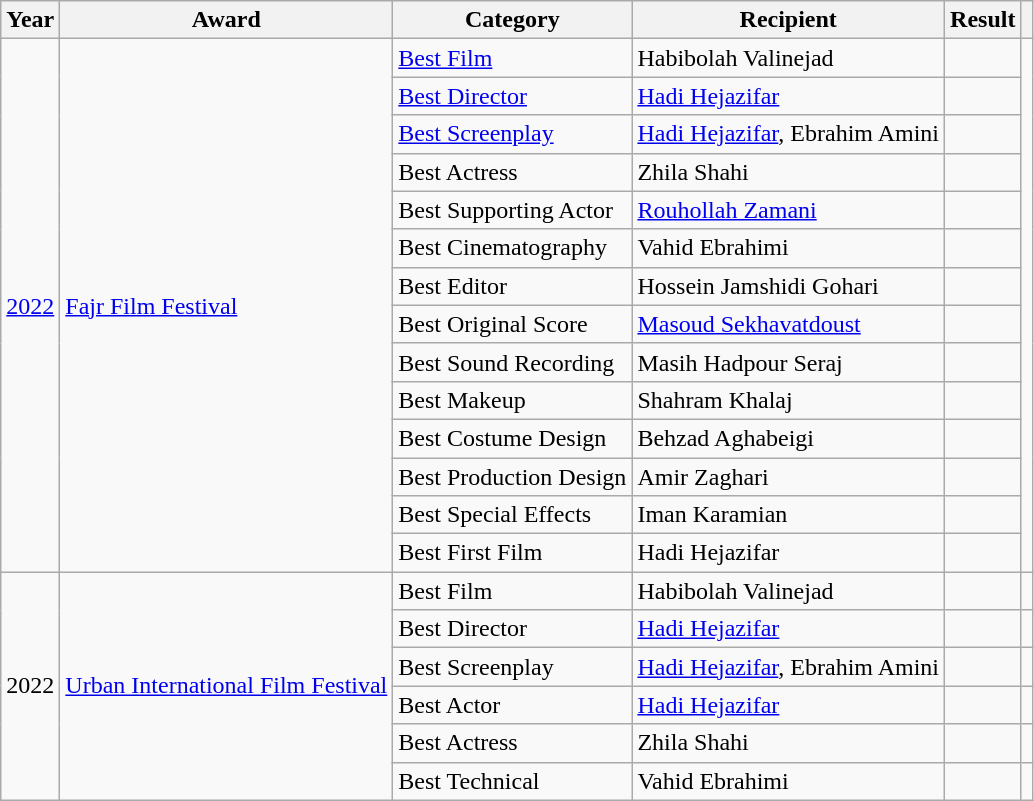<table class="wikitable sortable">
<tr>
<th>Year</th>
<th>Award</th>
<th>Category</th>
<th>Recipient</th>
<th>Result</th>
<th></th>
</tr>
<tr>
<td rowspan="14"><a href='#'>2022</a></td>
<td rowspan="14"><a href='#'>Fajr Film Festival</a></td>
<td><a href='#'>Best Film</a></td>
<td>Habibolah Valinejad</td>
<td></td>
<td rowspan="14"></td>
</tr>
<tr>
<td><a href='#'>Best Director</a></td>
<td><a href='#'>Hadi Hejazifar</a></td>
<td></td>
</tr>
<tr>
<td><a href='#'>Best Screenplay</a></td>
<td><a href='#'>Hadi Hejazifar</a>, Ebrahim Amini</td>
<td></td>
</tr>
<tr>
<td>Best Actress</td>
<td>Zhila Shahi</td>
<td></td>
</tr>
<tr>
<td>Best Supporting Actor</td>
<td><a href='#'>Rouhollah Zamani</a></td>
<td></td>
</tr>
<tr>
<td>Best Cinematography</td>
<td>Vahid Ebrahimi</td>
<td></td>
</tr>
<tr>
<td>Best Editor</td>
<td>Hossein Jamshidi Gohari</td>
<td></td>
</tr>
<tr>
<td>Best Original Score</td>
<td><a href='#'>Masoud Sekhavatdoust</a></td>
<td></td>
</tr>
<tr>
<td>Best Sound Recording</td>
<td>Masih Hadpour Seraj</td>
<td></td>
</tr>
<tr>
<td>Best Makeup</td>
<td>Shahram Khalaj</td>
<td></td>
</tr>
<tr>
<td>Best Costume Design</td>
<td>Behzad Aghabeigi</td>
<td></td>
</tr>
<tr>
<td>Best Production Design</td>
<td>Amir Zaghari</td>
<td></td>
</tr>
<tr>
<td>Best Special Effects</td>
<td>Iman Karamian</td>
<td></td>
</tr>
<tr>
<td>Best First Film</td>
<td>Hadi Hejazifar</td>
<td></td>
</tr>
<tr>
<td rowspan="6">2022</td>
<td rowspan="6"><a href='#'>Urban International Film Festival</a></td>
<td>Best Film</td>
<td>Habibolah Valinejad</td>
<td></td>
<td></td>
</tr>
<tr>
<td>Best Director</td>
<td><a href='#'>Hadi Hejazifar</a></td>
<td></td>
<td></td>
</tr>
<tr>
<td>Best Screenplay</td>
<td><a href='#'>Hadi Hejazifar</a>, Ebrahim Amini</td>
<td></td>
<td></td>
</tr>
<tr>
<td>Best Actor</td>
<td><a href='#'>Hadi Hejazifar</a></td>
<td></td>
<td></td>
</tr>
<tr>
<td>Best Actress</td>
<td>Zhila Shahi</td>
<td></td>
<td></td>
</tr>
<tr>
<td>Best Technical</td>
<td>Vahid Ebrahimi</td>
<td></td>
<td></td>
</tr>
</table>
